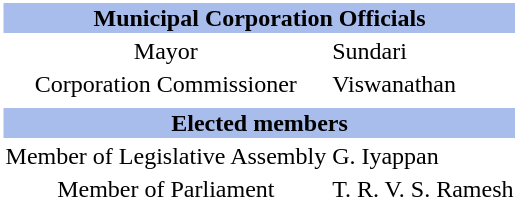<table class="toccolours" style="clear:right; float:right; background:#ffffff; margin: 0 0 0.5em 1em; width:220">
<tr>
<th style="background:#A8BDEC" align="center" colspan="2"><strong>Municipal Corporation Officials</strong></th>
</tr>
<tr>
<td align="center">Mayor</td>
<td>Sundari</td>
</tr>
<tr>
<td align="center">Corporation Commissioner</td>
<td>Viswanathan </td>
</tr>
<tr>
<td></td>
<td></td>
</tr>
<tr>
<th style="background:#A8BDEC" align="center" colspan="2"><strong>Elected members</strong></th>
</tr>
<tr>
<td align="center">Member of Legislative Assembly</td>
<td>G. Iyappan</td>
</tr>
<tr>
<td align="center">Member of Parliament</td>
<td> T. R. V. S. Ramesh</td>
</tr>
</table>
